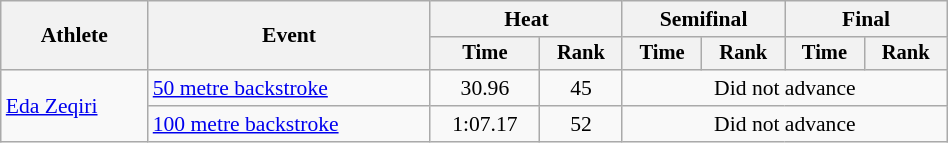<table class="wikitable" style="text-align:center; font-size:90%; width:50%;">
<tr>
<th rowspan="2">Athlete</th>
<th rowspan="2">Event</th>
<th colspan="2">Heat</th>
<th colspan="2">Semifinal</th>
<th colspan="2">Final</th>
</tr>
<tr style="font-size:95%">
<th>Time</th>
<th>Rank</th>
<th>Time</th>
<th>Rank</th>
<th>Time</th>
<th>Rank</th>
</tr>
<tr>
<td align=left rowspan=2><a href='#'>Eda Zeqiri</a></td>
<td align=left><a href='#'>50 metre backstroke</a></td>
<td>30.96</td>
<td>45</td>
<td colspan=4>Did not advance</td>
</tr>
<tr>
<td align=left><a href='#'>100 metre backstroke</a></td>
<td>1:07.17</td>
<td>52</td>
<td colspan=4>Did not advance</td>
</tr>
</table>
